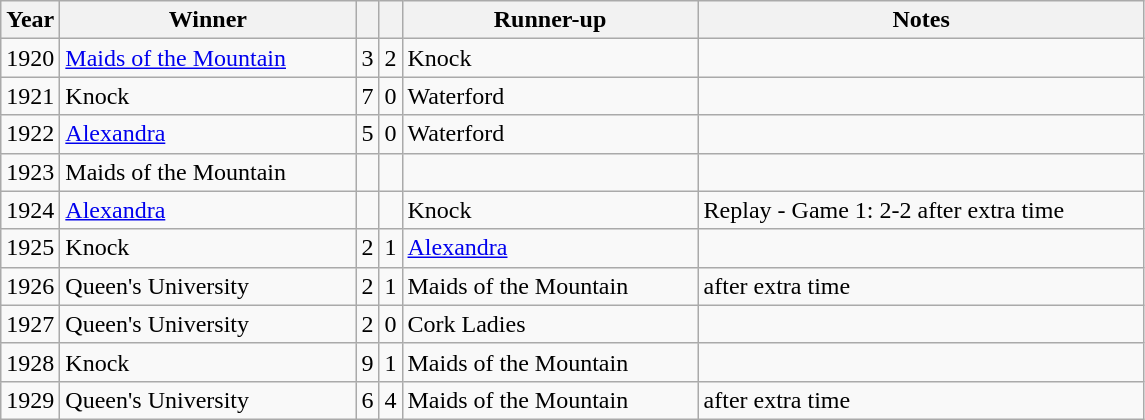<table class="wikitable">
<tr>
<th>Year</th>
<th>Winner</th>
<th></th>
<th></th>
<th>Runner-up</th>
<th>Notes</th>
</tr>
<tr>
<td align="center">1920</td>
<td width=190><a href='#'>Maids of the Mountain</a></td>
<td align="center">3</td>
<td align="center">2</td>
<td width=190>Knock</td>
<td width=290></td>
</tr>
<tr>
<td align="center">1921</td>
<td>Knock</td>
<td align="center">7</td>
<td align="center">0</td>
<td>Waterford</td>
<td></td>
</tr>
<tr>
<td align="center">1922</td>
<td><a href='#'>Alexandra</a></td>
<td align="center">5</td>
<td align="center">0</td>
<td>Waterford</td>
<td></td>
</tr>
<tr>
<td align="center">1923</td>
<td>Maids of the Mountain</td>
<td align="center"></td>
<td align="center"></td>
<td></td>
<td></td>
</tr>
<tr>
<td align="center">1924</td>
<td><a href='#'>Alexandra</a></td>
<td align="center"></td>
<td align="center"></td>
<td>Knock</td>
<td>Replay - Game 1: 2-2 after extra time</td>
</tr>
<tr>
<td align="center">1925</td>
<td>Knock</td>
<td align="center">2</td>
<td align="center">1</td>
<td><a href='#'>Alexandra</a></td>
<td></td>
</tr>
<tr>
<td align="center">1926</td>
<td>Queen's University</td>
<td align="center">2</td>
<td align="center">1</td>
<td>Maids of the Mountain</td>
<td>after extra time</td>
</tr>
<tr>
<td align="center">1927</td>
<td>Queen's University</td>
<td align="center">2</td>
<td align="center">0</td>
<td>Cork Ladies</td>
<td></td>
</tr>
<tr>
<td align="center">1928</td>
<td>Knock</td>
<td align="center">9</td>
<td align="center">1</td>
<td>Maids of the Mountain</td>
<td></td>
</tr>
<tr>
<td align="center">1929</td>
<td>Queen's University</td>
<td align="center">6</td>
<td align="center">4</td>
<td>Maids of the Mountain</td>
<td>after extra time</td>
</tr>
</table>
